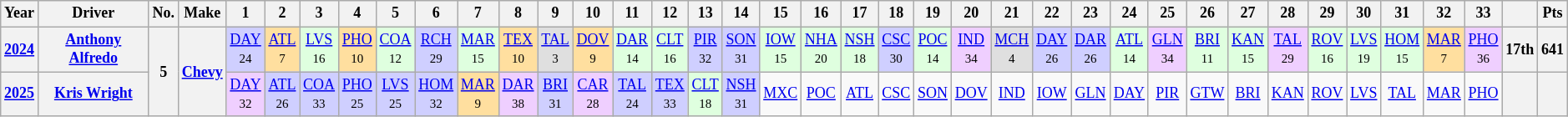<table class="wikitable" style="text-align:center; font-size:75%">
<tr>
<th>Year</th>
<th>Driver</th>
<th>No.</th>
<th>Make</th>
<th>1</th>
<th>2</th>
<th>3</th>
<th>4</th>
<th>5</th>
<th>6</th>
<th>7</th>
<th>8</th>
<th>9</th>
<th>10</th>
<th>11</th>
<th>12</th>
<th>13</th>
<th>14</th>
<th>15</th>
<th>16</th>
<th>17</th>
<th>18</th>
<th>19</th>
<th>20</th>
<th>21</th>
<th>22</th>
<th>23</th>
<th>24</th>
<th>25</th>
<th>26</th>
<th>27</th>
<th>28</th>
<th>29</th>
<th>30</th>
<th>31</th>
<th>32</th>
<th>33</th>
<th></th>
<th>Pts</th>
</tr>
<tr>
<th><a href='#'>2024</a></th>
<th><a href='#'>Anthony Alfredo</a></th>
<th rowspan="2">5</th>
<th rowspan="2"><a href='#'>Chevy</a></th>
<td style="background:#CFCFFF;"><a href='#'>DAY</a><br><small>24</small></td>
<td style="background:#FFDF9F;"><a href='#'>ATL</a><br><small>7</small></td>
<td style="background:#DFFFDF;"><a href='#'>LVS</a><br><small>16</small></td>
<td style="background:#FFDF9F;"><a href='#'>PHO</a><br><small>10</small></td>
<td style="background:#DFFFDF;"><a href='#'>COA</a><br><small>12</small></td>
<td style="background:#CFCFFF;"><a href='#'>RCH</a><br><small>29</small></td>
<td style="background:#DFFFDF;"><a href='#'>MAR</a><br><small>15</small></td>
<td style="background:#FFDF9F;"><a href='#'>TEX</a><br><small>10</small></td>
<td style="background:#DFDFDF;"><a href='#'>TAL</a><br><small>3</small></td>
<td style="background:#FFDF9F;"><a href='#'>DOV</a><br><small>9</small></td>
<td style="background:#DFFFDF;"><a href='#'>DAR</a><br><small>14</small></td>
<td style="background:#DFFFDF;"><a href='#'>CLT</a><br><small>16</small></td>
<td style="background:#CFCFFF;"><a href='#'>PIR</a><br><small>32</small></td>
<td style="background:#CFCFFF;"><a href='#'>SON</a><br><small>31</small></td>
<td style="background:#DFFFDF;"><a href='#'>IOW</a><br><small>15</small></td>
<td style="background:#DFFFDF;"><a href='#'>NHA</a><br><small>20</small></td>
<td style="background:#DFFFDF;"><a href='#'>NSH</a><br><small>18</small></td>
<td style="background:#CFCFFF;"><a href='#'>CSC</a><br><small>30</small></td>
<td style="background:#DFFFDF;"><a href='#'>POC</a><br><small>14</small></td>
<td style="background:#EFCFFF;"><a href='#'>IND</a><br><small>34</small></td>
<td style="background:#DFDFDF;"><a href='#'>MCH</a><br><small>4</small></td>
<td style="background:#CFCFFF;"><a href='#'>DAY</a><br><small>26</small></td>
<td style="background:#CFCFFF;"><a href='#'>DAR</a><br><small>26</small></td>
<td style="background:#DFFFDF;"><a href='#'>ATL</a><br><small>14</small></td>
<td style="background:#EFCFFF;"><a href='#'>GLN</a><br><small>34</small></td>
<td style="background:#DFFFDF;"><a href='#'>BRI</a><br><small>11</small></td>
<td style="background:#DFFFDF;"><a href='#'>KAN</a><br><small>15</small></td>
<td style="background:#EFCFFF;"><a href='#'>TAL</a><br><small>29</small></td>
<td style="background:#DFFFDF;"><a href='#'>ROV</a><br><small>16</small></td>
<td style="background:#DFFFDF;"><a href='#'>LVS</a><br><small>19</small></td>
<td style="background:#DFFFDF;"><a href='#'>HOM</a><br><small>15</small></td>
<td style="background:#FFDF9F;"><a href='#'>MAR</a><br><small>7</small></td>
<td style="background:#EFCFFF;"><a href='#'>PHO</a><br><small>36</small></td>
<th>17th</th>
<th>641</th>
</tr>
<tr>
<th><a href='#'>2025</a></th>
<th><a href='#'>Kris Wright</a></th>
<td style="background:#EFCFFF;"><a href='#'>DAY</a><br><small>32</small></td>
<td style="background:#CFCFFF;"><a href='#'>ATL</a><br><small>26</small></td>
<td style="background:#CFCFFF;"><a href='#'>COA</a><br><small>33</small></td>
<td style="background:#CFCFFF;"><a href='#'>PHO</a><br><small>25</small></td>
<td style="background:#CFCFFF;"><a href='#'>LVS</a><br><small>25</small></td>
<td style="background:#CFCFFF;"><a href='#'>HOM</a><br><small>32</small></td>
<td style="background:#FFDF9F;"><a href='#'>MAR</a><br><small>9</small></td>
<td style="background:#EFCFFF;"><a href='#'>DAR</a><br><small>38</small></td>
<td style="background:#CFCFFF;"><a href='#'>BRI</a><br><small>31</small></td>
<td style="background:#EFCFFF;"><a href='#'>CAR</a><br><small>28</small></td>
<td style="background:#CFCFFF;"><a href='#'>TAL</a><br><small>24</small></td>
<td style="background:#CFCFFF;"><a href='#'>TEX</a><br><small>33</small></td>
<td style="background:#DFFFDF;"><a href='#'>CLT</a><br><small>18</small></td>
<td style="background:#CFCFFF;"><a href='#'>NSH</a><br><small>31</small></td>
<td><a href='#'>MXC</a></td>
<td><a href='#'>POC</a></td>
<td><a href='#'>ATL</a></td>
<td><a href='#'>CSC</a></td>
<td><a href='#'>SON</a></td>
<td><a href='#'>DOV</a></td>
<td><a href='#'>IND</a></td>
<td><a href='#'>IOW</a></td>
<td><a href='#'>GLN</a></td>
<td><a href='#'>DAY</a></td>
<td><a href='#'>PIR</a></td>
<td><a href='#'>GTW</a></td>
<td><a href='#'>BRI</a></td>
<td><a href='#'>KAN</a></td>
<td><a href='#'>ROV</a></td>
<td><a href='#'>LVS</a></td>
<td><a href='#'>TAL</a></td>
<td><a href='#'>MAR</a></td>
<td><a href='#'>PHO</a></td>
<th></th>
<th></th>
</tr>
</table>
